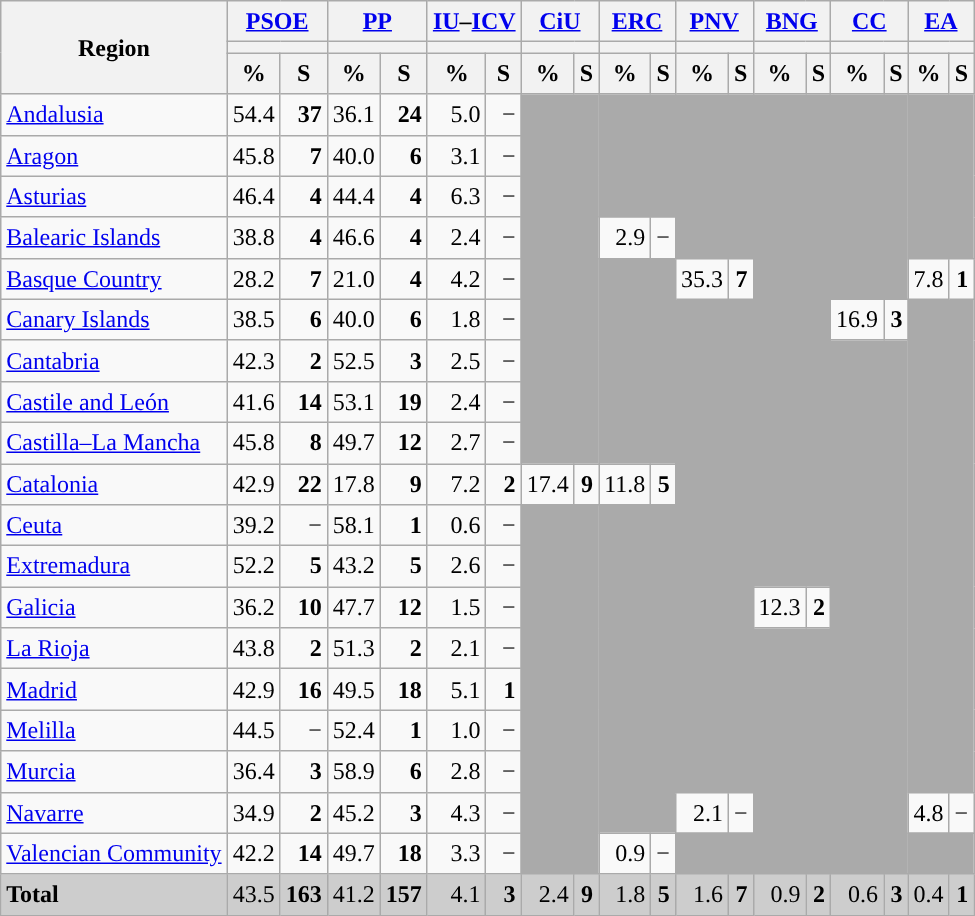<table class="wikitable sortable" style="text-align:right; line-height:20px">
<tr>
<th rowspan="3">Region</th>
<th colspan="2" width="30px" class="unsortable"><a href='#'>PSOE</a></th>
<th colspan="2" width="30px" class="unsortable"><a href='#'>PP</a></th>
<th colspan="2" width="30px" class="unsortable"><a href='#'>IU</a>–<a href='#'>ICV</a></th>
<th colspan="2" width="30px" class="unsortable"><a href='#'>CiU</a></th>
<th colspan="2" width="30px" class="unsortable"><a href='#'>ERC</a></th>
<th colspan="2" width="30px" class="unsortable"><a href='#'>PNV</a></th>
<th colspan="2" width="30px" class="unsortable"><a href='#'>BNG</a></th>
<th colspan="2" width="30px" class="unsortable"><a href='#'>CC</a></th>
<th colspan="2" width="30px" class="unsortable"><a href='#'>EA</a></th>
</tr>
<tr>
<th colspan="2" style="background:"></th>
<th colspan="2" style="background:"></th>
<th colspan="2" style="background:"></th>
<th colspan="2" style="background:"></th>
<th colspan="2" style="background:"></th>
<th colspan="2" style="background:"></th>
<th colspan="2" style="background:"></th>
<th colspan="2" style="background:"></th>
<th colspan="2" style="background:"></th>
</tr>
<tr>
<th data-sort-type="number">%</th>
<th data-sort-type="number">S</th>
<th data-sort-type="number">%</th>
<th data-sort-type="number">S</th>
<th data-sort-type="number">%</th>
<th data-sort-type="number">S</th>
<th data-sort-type="number">%</th>
<th data-sort-type="number">S</th>
<th data-sort-type="number">%</th>
<th data-sort-type="number">S</th>
<th data-sort-type="number">%</th>
<th data-sort-type="number">S</th>
<th data-sort-type="number">%</th>
<th data-sort-type="number">S</th>
<th data-sort-type="number">%</th>
<th data-sort-type="number">S</th>
<th data-sort-type="number">%</th>
<th data-sort-type="number">S</th>
</tr>
<tr>
<td align="left"><a href='#'>Andalusia</a></td>
<td style="background:">54.4</td>
<td><strong>37</strong></td>
<td>36.1</td>
<td><strong>24</strong></td>
<td>5.0</td>
<td>−</td>
<td colspan="2" rowspan="9" bgcolor="#AAAAAA"></td>
<td colspan="2" rowspan="3" bgcolor="#AAAAAA"></td>
<td colspan="2" rowspan="4" bgcolor="#AAAAAA"></td>
<td colspan="2" rowspan="12" bgcolor="#AAAAAA"></td>
<td colspan="2" rowspan="5" bgcolor="#AAAAAA"></td>
<td colspan="2" rowspan="4" bgcolor="#AAAAAA"></td>
</tr>
<tr>
<td align="left"><a href='#'>Aragon</a></td>
<td style="background:">45.8</td>
<td><strong>7</strong></td>
<td>40.0</td>
<td><strong>6</strong></td>
<td>3.1</td>
<td>−</td>
</tr>
<tr>
<td align="left"><a href='#'>Asturias</a></td>
<td style="background:">46.4</td>
<td><strong>4</strong></td>
<td>44.4</td>
<td><strong>4</strong></td>
<td>6.3</td>
<td>−</td>
</tr>
<tr>
<td align="left"><a href='#'>Balearic Islands</a></td>
<td>38.8</td>
<td><strong>4</strong></td>
<td style="background:">46.6</td>
<td><strong>4</strong></td>
<td>2.4</td>
<td>−</td>
<td>2.9</td>
<td>−</td>
</tr>
<tr>
<td align="left"><a href='#'>Basque Country</a></td>
<td>28.2</td>
<td><strong>7</strong></td>
<td>21.0</td>
<td><strong>4</strong></td>
<td>4.2</td>
<td>−</td>
<td colspan="2" rowspan="5" bgcolor="#AAAAAA"></td>
<td style="background:">35.3</td>
<td><strong>7</strong></td>
<td>7.8</td>
<td><strong>1</strong></td>
</tr>
<tr>
<td align="left"><a href='#'>Canary Islands</a></td>
<td>38.5</td>
<td><strong>6</strong></td>
<td style="background:">40.0</td>
<td><strong>6</strong></td>
<td>1.8</td>
<td>−</td>
<td colspan="2" rowspan="12" bgcolor="#AAAAAA"></td>
<td>16.9</td>
<td><strong>3</strong></td>
<td colspan="2" rowspan="12" bgcolor="#AAAAAA"></td>
</tr>
<tr>
<td align="left"><a href='#'>Cantabria</a></td>
<td>42.3</td>
<td><strong>2</strong></td>
<td style="background:">52.5</td>
<td><strong>3</strong></td>
<td>2.5</td>
<td>−</td>
<td colspan="2" rowspan="13" bgcolor="#AAAAAA"></td>
</tr>
<tr>
<td align="left"><a href='#'>Castile and León</a></td>
<td>41.6</td>
<td><strong>14</strong></td>
<td style="background:">53.1</td>
<td><strong>19</strong></td>
<td>2.4</td>
<td>−</td>
</tr>
<tr>
<td align="left"><a href='#'>Castilla–La Mancha</a></td>
<td>45.8</td>
<td><strong>8</strong></td>
<td style="background:">49.7</td>
<td><strong>12</strong></td>
<td>2.7</td>
<td>−</td>
</tr>
<tr>
<td align="left"><a href='#'>Catalonia</a></td>
<td style="background:">42.9</td>
<td><strong>22</strong></td>
<td>17.8</td>
<td><strong>9</strong></td>
<td>7.2</td>
<td><strong>2</strong></td>
<td>17.4</td>
<td><strong>9</strong></td>
<td>11.8</td>
<td><strong>5</strong></td>
</tr>
<tr>
<td align="left"><a href='#'>Ceuta</a></td>
<td>39.2</td>
<td>−</td>
<td style="background:">58.1</td>
<td><strong>1</strong></td>
<td>0.6</td>
<td>−</td>
<td colspan="2" rowspan="9" bgcolor="#AAAAAA"></td>
<td colspan="2" rowspan="8" bgcolor="#AAAAAA"></td>
</tr>
<tr>
<td align="left"><a href='#'>Extremadura</a></td>
<td style="background:">52.2</td>
<td><strong>5</strong></td>
<td>43.2</td>
<td><strong>5</strong></td>
<td>2.6</td>
<td>−</td>
</tr>
<tr>
<td align="left"><a href='#'>Galicia</a></td>
<td>36.2</td>
<td><strong>10</strong></td>
<td style="background:">47.7</td>
<td><strong>12</strong></td>
<td>1.5</td>
<td>−</td>
<td>12.3</td>
<td><strong>2</strong></td>
</tr>
<tr>
<td align="left"><a href='#'>La Rioja</a></td>
<td>43.8</td>
<td><strong>2</strong></td>
<td style="background:">51.3</td>
<td><strong>2</strong></td>
<td>2.1</td>
<td>−</td>
<td colspan="2" rowspan="6" bgcolor="#AAAAAA"></td>
</tr>
<tr>
<td align="left"><a href='#'>Madrid</a></td>
<td>42.9</td>
<td><strong>16</strong></td>
<td style="background:">49.5</td>
<td><strong>18</strong></td>
<td>5.1</td>
<td><strong>1</strong></td>
</tr>
<tr>
<td align="left"><a href='#'>Melilla</a></td>
<td>44.5</td>
<td>−</td>
<td style="background:">52.4</td>
<td><strong>1</strong></td>
<td>1.0</td>
<td>−</td>
</tr>
<tr>
<td align="left"><a href='#'>Murcia</a></td>
<td>36.4</td>
<td><strong>3</strong></td>
<td style="background:">58.9</td>
<td><strong>6</strong></td>
<td>2.8</td>
<td>−</td>
</tr>
<tr>
<td align="left"><a href='#'>Navarre</a></td>
<td>34.9</td>
<td><strong>2</strong></td>
<td style="background:">45.2</td>
<td><strong>3</strong></td>
<td>4.3</td>
<td>−</td>
<td>2.1</td>
<td>−</td>
<td>4.8</td>
<td>−</td>
</tr>
<tr>
<td align="left"><a href='#'>Valencian Community</a></td>
<td>42.2</td>
<td><strong>14</strong></td>
<td style="background:">49.7</td>
<td><strong>18</strong></td>
<td>3.3</td>
<td>−</td>
<td>0.9</td>
<td>−</td>
<td colspan="2" bgcolor="#AAAAAA"></td>
<td colspan="2" bgcolor="#AAAAAA"></td>
</tr>
<tr style="background:#CDCDCD;">
<td align="left"><strong>Total</strong></td>
<td style="background:">43.5</td>
<td><strong>163</strong></td>
<td>41.2</td>
<td><strong>157</strong></td>
<td>4.1</td>
<td><strong>3</strong></td>
<td>2.4</td>
<td><strong>9</strong></td>
<td>1.8</td>
<td><strong>5</strong></td>
<td>1.6</td>
<td><strong>7</strong></td>
<td>0.9</td>
<td><strong>2</strong></td>
<td>0.6</td>
<td><strong>3</strong></td>
<td>0.4</td>
<td><strong>1</strong></td>
</tr>
</table>
